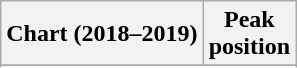<table class="wikitable sortable plainrowheaders" style="text-align:center;">
<tr>
<th>Chart (2018–2019)</th>
<th>Peak<br>position</th>
</tr>
<tr>
</tr>
<tr>
</tr>
</table>
